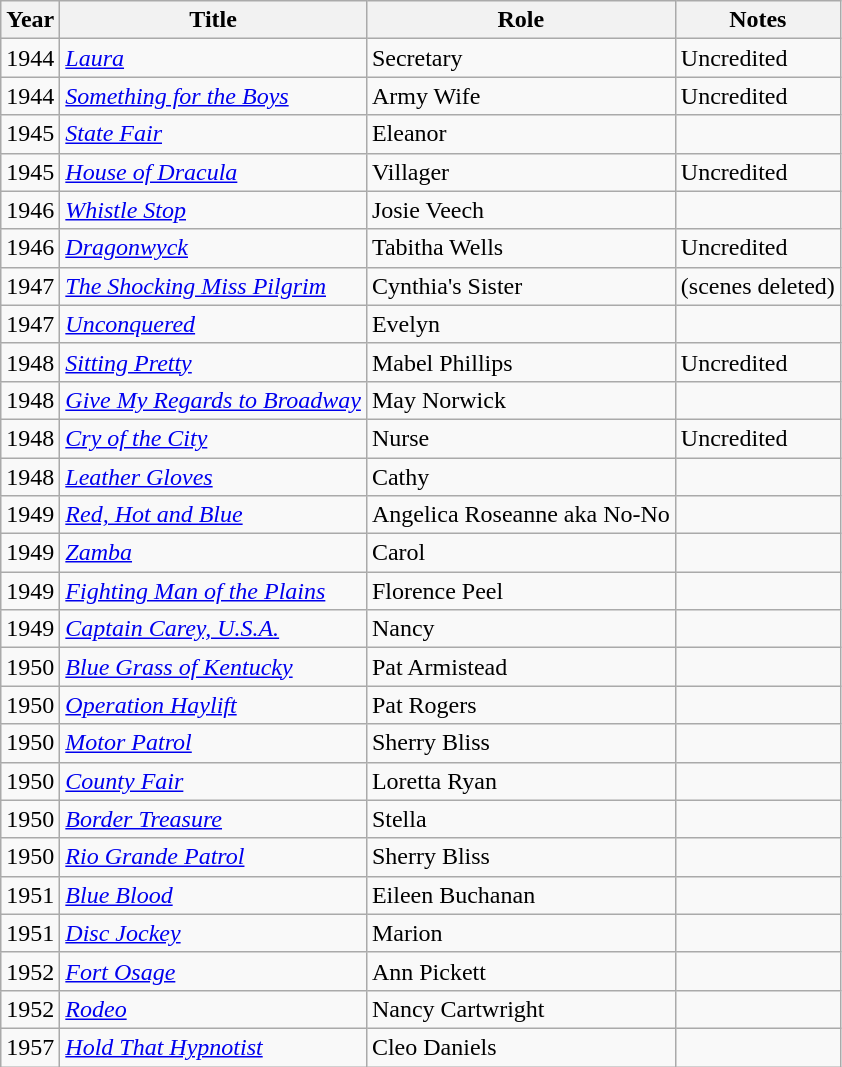<table class="wikitable sortable">
<tr>
<th>Year</th>
<th>Title</th>
<th>Role</th>
<th>Notes</th>
</tr>
<tr>
<td>1944</td>
<td><em><a href='#'>Laura</a></em></td>
<td>Secretary</td>
<td>Uncredited</td>
</tr>
<tr>
<td>1944</td>
<td><em><a href='#'>Something for the Boys</a></em></td>
<td>Army Wife</td>
<td>Uncredited</td>
</tr>
<tr>
<td>1945</td>
<td><em><a href='#'>State Fair</a></em></td>
<td>Eleanor</td>
<td></td>
</tr>
<tr>
<td>1945</td>
<td><em><a href='#'>House of Dracula</a></em></td>
<td>Villager</td>
<td>Uncredited</td>
</tr>
<tr>
<td>1946</td>
<td><em><a href='#'>Whistle Stop</a></em></td>
<td>Josie Veech</td>
<td></td>
</tr>
<tr>
<td>1946</td>
<td><em><a href='#'>Dragonwyck</a></em></td>
<td>Tabitha Wells</td>
<td>Uncredited</td>
</tr>
<tr>
<td>1947</td>
<td><em><a href='#'>The Shocking Miss Pilgrim</a></em></td>
<td>Cynthia's Sister</td>
<td>(scenes deleted)</td>
</tr>
<tr>
<td>1947</td>
<td><em><a href='#'>Unconquered</a></em></td>
<td>Evelyn</td>
<td></td>
</tr>
<tr>
<td>1948</td>
<td><em><a href='#'>Sitting Pretty</a></em></td>
<td>Mabel Phillips</td>
<td>Uncredited</td>
</tr>
<tr>
<td>1948</td>
<td><em><a href='#'>Give My Regards to Broadway</a></em></td>
<td>May Norwick</td>
<td></td>
</tr>
<tr>
<td>1948</td>
<td><em><a href='#'>Cry of the City</a></em></td>
<td>Nurse</td>
<td>Uncredited</td>
</tr>
<tr>
<td>1948</td>
<td><em><a href='#'>Leather Gloves</a></em></td>
<td>Cathy</td>
<td></td>
</tr>
<tr>
<td>1949</td>
<td><em><a href='#'>Red, Hot and Blue</a></em></td>
<td>Angelica Roseanne aka No-No</td>
<td></td>
</tr>
<tr>
<td>1949</td>
<td><em><a href='#'>Zamba</a></em></td>
<td>Carol</td>
<td></td>
</tr>
<tr>
<td>1949</td>
<td><em><a href='#'>Fighting Man of the Plains</a></em></td>
<td>Florence Peel</td>
<td></td>
</tr>
<tr>
<td>1949</td>
<td><em><a href='#'>Captain Carey, U.S.A.</a></em></td>
<td>Nancy</td>
<td></td>
</tr>
<tr>
<td>1950</td>
<td><em><a href='#'>Blue Grass of Kentucky</a></em></td>
<td>Pat Armistead</td>
<td></td>
</tr>
<tr>
<td>1950</td>
<td><em><a href='#'>Operation Haylift</a></em></td>
<td>Pat Rogers</td>
<td></td>
</tr>
<tr>
<td>1950</td>
<td><em><a href='#'>Motor Patrol</a></em></td>
<td>Sherry Bliss</td>
<td></td>
</tr>
<tr>
<td>1950</td>
<td><em><a href='#'>County Fair</a></em></td>
<td>Loretta Ryan</td>
<td></td>
</tr>
<tr>
<td>1950</td>
<td><em><a href='#'>Border Treasure</a></em></td>
<td>Stella</td>
<td></td>
</tr>
<tr>
<td>1950</td>
<td><em><a href='#'>Rio Grande Patrol</a></em></td>
<td>Sherry Bliss</td>
<td></td>
</tr>
<tr>
<td>1951</td>
<td><em><a href='#'>Blue Blood</a></em></td>
<td>Eileen Buchanan</td>
<td></td>
</tr>
<tr>
<td>1951</td>
<td><em><a href='#'>Disc Jockey</a></em></td>
<td>Marion</td>
<td></td>
</tr>
<tr>
<td>1952</td>
<td><em><a href='#'>Fort Osage</a></em></td>
<td>Ann Pickett</td>
<td></td>
</tr>
<tr>
<td>1952</td>
<td><em><a href='#'>Rodeo</a></em></td>
<td>Nancy Cartwright</td>
<td></td>
</tr>
<tr>
<td>1957</td>
<td><em><a href='#'>Hold That Hypnotist</a></em></td>
<td>Cleo Daniels</td>
<td></td>
</tr>
</table>
